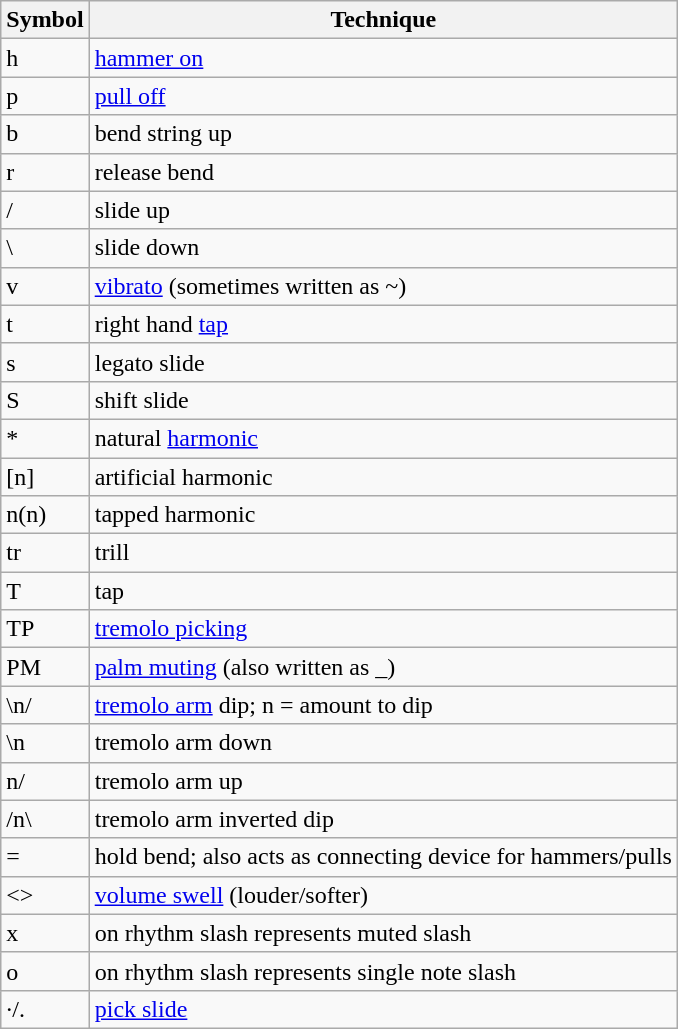<table class="wikitable">
<tr>
<th>Symbol</th>
<th>Technique</th>
</tr>
<tr>
<td>h</td>
<td><a href='#'>hammer on</a></td>
</tr>
<tr>
<td>p</td>
<td><a href='#'>pull off</a></td>
</tr>
<tr>
<td>b</td>
<td>bend string up</td>
</tr>
<tr>
<td>r</td>
<td>release bend</td>
</tr>
<tr>
<td>/</td>
<td>slide up</td>
</tr>
<tr>
<td>\</td>
<td>slide down</td>
</tr>
<tr>
<td>v</td>
<td><a href='#'>vibrato</a> (sometimes written as ~)</td>
</tr>
<tr>
<td>t</td>
<td>right hand <a href='#'>tap</a></td>
</tr>
<tr>
<td>s</td>
<td>legato slide</td>
</tr>
<tr>
<td>S</td>
<td>shift slide</td>
</tr>
<tr>
<td>*</td>
<td>natural <a href='#'>harmonic</a></td>
</tr>
<tr>
<td>[n]</td>
<td>artificial harmonic</td>
</tr>
<tr>
<td>n(n)</td>
<td>tapped harmonic</td>
</tr>
<tr>
<td>tr</td>
<td>trill</td>
</tr>
<tr>
<td>T</td>
<td>tap</td>
</tr>
<tr>
<td>TP</td>
<td><a href='#'>tremolo picking</a></td>
</tr>
<tr>
<td>PM</td>
<td><a href='#'>palm muting</a> (also written as _)</td>
</tr>
<tr>
<td>\n/</td>
<td><a href='#'>tremolo arm</a> dip; n = amount to dip</td>
</tr>
<tr>
<td>\n</td>
<td>tremolo arm down</td>
</tr>
<tr>
<td>n/</td>
<td>tremolo arm up</td>
</tr>
<tr>
<td>/n\</td>
<td>tremolo arm inverted dip</td>
</tr>
<tr>
<td>=</td>
<td>hold bend; also acts as connecting device for hammers/pulls</td>
</tr>
<tr>
<td><></td>
<td><a href='#'>volume swell</a> (louder/softer)</td>
</tr>
<tr>
<td>x</td>
<td>on rhythm slash represents muted slash</td>
</tr>
<tr>
<td>o</td>
<td>on rhythm slash represents single note slash</td>
</tr>
<tr>
<td>·/.</td>
<td><a href='#'>pick slide</a></td>
</tr>
</table>
